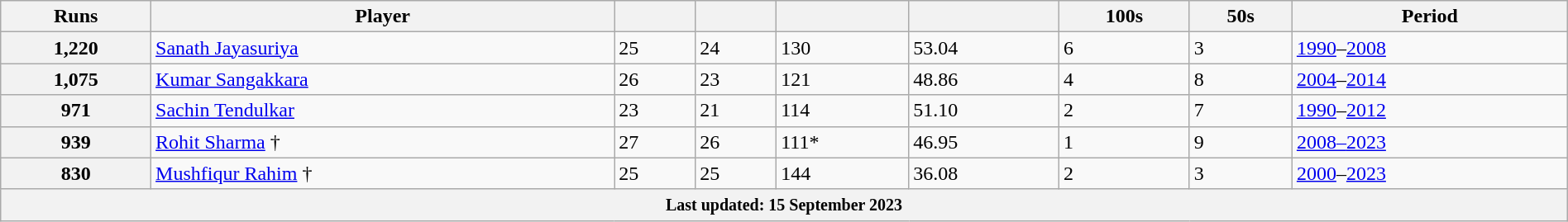<table class="wikitable sortable" style="width:100%;">
<tr>
<th>Runs</th>
<th>Player</th>
<th></th>
<th></th>
<th></th>
<th></th>
<th>100s</th>
<th>50s</th>
<th>Period</th>
</tr>
<tr>
<th>1,220</th>
<td> <a href='#'>Sanath Jayasuriya</a></td>
<td>25</td>
<td>24</td>
<td>130</td>
<td>53.04</td>
<td>6</td>
<td>3</td>
<td><a href='#'>1990</a>–<a href='#'>2008</a></td>
</tr>
<tr>
<th>1,075</th>
<td> <a href='#'>Kumar Sangakkara</a></td>
<td>26</td>
<td>23</td>
<td>121</td>
<td>48.86</td>
<td>4</td>
<td>8</td>
<td><a href='#'>2004</a>–<a href='#'>2014</a></td>
</tr>
<tr>
<th>971</th>
<td> <a href='#'>Sachin Tendulkar</a></td>
<td>23</td>
<td>21</td>
<td>114</td>
<td>51.10</td>
<td>2</td>
<td>7</td>
<td><a href='#'>1990</a>–<a href='#'>2012</a></td>
</tr>
<tr>
<th>939</th>
<td> <a href='#'>Rohit Sharma</a> †</td>
<td>27</td>
<td>26</td>
<td>111*</td>
<td>46.95</td>
<td>1</td>
<td>9</td>
<td><a href='#'>2008–</a><a href='#'>2023</a></td>
</tr>
<tr>
<th>830</th>
<td> <a href='#'>Mushfiqur Rahim</a> †</td>
<td>25</td>
<td>25</td>
<td>144</td>
<td>36.08</td>
<td>2</td>
<td>3</td>
<td><a href='#'>2000</a>–<a href='#'>2023</a></td>
</tr>
<tr>
<th colspan="9"><small>Last updated: 15 September 2023</small></th>
</tr>
</table>
